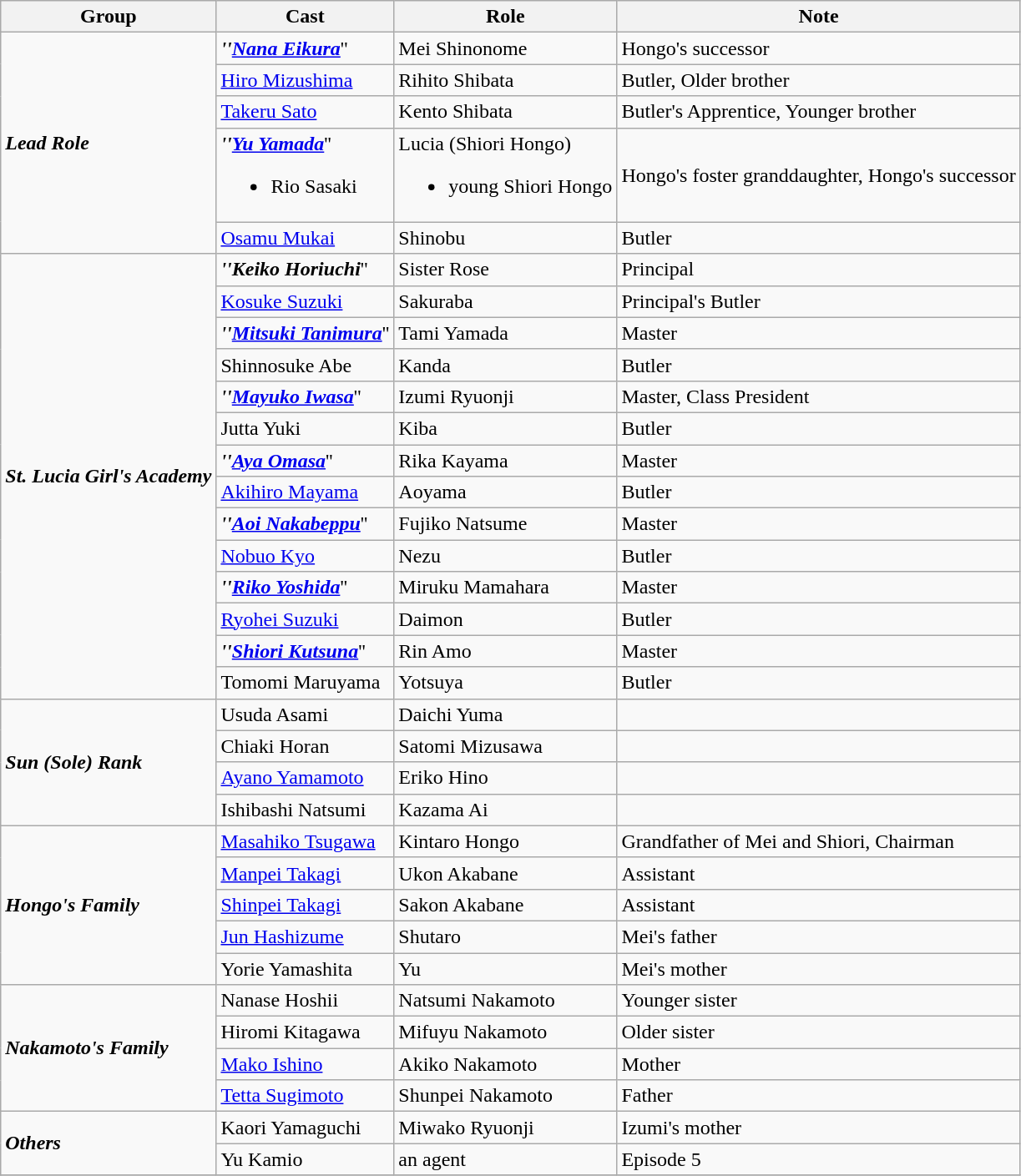<table class="wikitable">
<tr>
<th>Group</th>
<th>Cast</th>
<th>Role</th>
<th>Note</th>
</tr>
<tr>
<td rowspan=5><strong><em>Lead Role</em></strong></td>
<td><strong><em>''<a href='#'>Nana Eikura</a></em></strong>''</td>
<td>Mei Shinonome</td>
<td>Hongo's successor</td>
</tr>
<tr>
<td><a href='#'>Hiro Mizushima</a></td>
<td>Rihito Shibata</td>
<td>Butler, Older brother</td>
</tr>
<tr>
<td><a href='#'>Takeru Sato</a></td>
<td>Kento Shibata</td>
<td>Butler's Apprentice, Younger brother</td>
</tr>
<tr>
<td><strong><em>''<a href='#'>Yu Yamada</a></em></strong>''<br><ul><li>Rio Sasaki</li></ul></td>
<td>Lucia (Shiori Hongo)<br><ul><li>young Shiori Hongo</li></ul></td>
<td>Hongo's foster granddaughter, Hongo's successor</td>
</tr>
<tr>
<td><a href='#'>Osamu Mukai</a></td>
<td>Shinobu</td>
<td>Butler</td>
</tr>
<tr>
<td rowspan=14><strong><em>St. Lucia Girl's Academy</em></strong></td>
<td><strong><em>''Keiko Horiuchi</em></strong>''</td>
<td>Sister Rose</td>
<td>Principal</td>
</tr>
<tr>
<td><a href='#'>Kosuke Suzuki</a></td>
<td>Sakuraba</td>
<td>Principal's Butler</td>
</tr>
<tr>
<td><strong><em>''<a href='#'>Mitsuki Tanimura</a></em></strong>''</td>
<td>Tami Yamada</td>
<td>Master</td>
</tr>
<tr>
<td>Shinnosuke Abe</td>
<td>Kanda</td>
<td>Butler</td>
</tr>
<tr>
<td><strong><em>''<a href='#'>Mayuko Iwasa</a></em></strong>''</td>
<td>Izumi Ryuonji</td>
<td>Master, Class President</td>
</tr>
<tr>
<td>Jutta Yuki</td>
<td>Kiba</td>
<td>Butler</td>
</tr>
<tr>
<td><strong><em>''<a href='#'>Aya Omasa</a></em></strong>''</td>
<td>Rika Kayama</td>
<td>Master</td>
</tr>
<tr>
<td><a href='#'>Akihiro Mayama</a></td>
<td>Aoyama</td>
<td>Butler</td>
</tr>
<tr>
<td><strong><em>''<a href='#'>Aoi Nakabeppu</a></em></strong>''</td>
<td>Fujiko Natsume</td>
<td>Master</td>
</tr>
<tr>
<td><a href='#'>Nobuo Kyo</a></td>
<td>Nezu</td>
<td>Butler</td>
</tr>
<tr>
<td><strong><em>''<a href='#'>Riko Yoshida</a></em></strong>''</td>
<td>Miruku Mamahara</td>
<td>Master</td>
</tr>
<tr>
<td><a href='#'>Ryohei Suzuki</a></td>
<td>Daimon</td>
<td>Butler</td>
</tr>
<tr>
<td><strong><em>''<a href='#'>Shiori Kutsuna</a></em></strong>''</td>
<td>Rin Amo</td>
<td>Master</td>
</tr>
<tr>
<td>Tomomi Maruyama</td>
<td>Yotsuya</td>
<td>Butler</td>
</tr>
<tr>
<td rowspan=4><strong><em>Sun (Sole) Rank</em></strong></td>
<td>Usuda Asami</td>
<td>Daichi Yuma</td>
<td></td>
</tr>
<tr>
<td>Chiaki Horan</td>
<td>Satomi Mizusawa</td>
<td></td>
</tr>
<tr>
<td><a href='#'>Ayano Yamamoto</a></td>
<td>Eriko Hino</td>
<td></td>
</tr>
<tr>
<td>Ishibashi Natsumi</td>
<td>Kazama Ai</td>
<td></td>
</tr>
<tr>
<td rowspan=5><strong><em>Hongo's Family</em></strong></td>
<td><a href='#'>Masahiko Tsugawa</a></td>
<td>Kintaro Hongo</td>
<td>Grandfather of Mei and Shiori, Chairman</td>
</tr>
<tr>
<td><a href='#'>Manpei Takagi</a></td>
<td>Ukon Akabane</td>
<td>Assistant</td>
</tr>
<tr>
<td><a href='#'>Shinpei Takagi</a></td>
<td>Sakon Akabane</td>
<td>Assistant</td>
</tr>
<tr>
<td><a href='#'>Jun Hashizume</a></td>
<td>Shutaro</td>
<td>Mei's father</td>
</tr>
<tr>
<td>Yorie Yamashita</td>
<td>Yu</td>
<td>Mei's mother</td>
</tr>
<tr>
<td rowspan=4><strong><em>Nakamoto's Family</em></strong></td>
<td>Nanase Hoshii</td>
<td>Natsumi Nakamoto</td>
<td>Younger sister</td>
</tr>
<tr>
<td>Hiromi Kitagawa</td>
<td>Mifuyu Nakamoto</td>
<td>Older sister</td>
</tr>
<tr>
<td><a href='#'>Mako Ishino</a></td>
<td>Akiko Nakamoto</td>
<td>Mother</td>
</tr>
<tr>
<td><a href='#'>Tetta Sugimoto</a></td>
<td>Shunpei Nakamoto</td>
<td>Father</td>
</tr>
<tr>
<td rowspan=2><strong><em>Others</em></strong></td>
<td>Kaori Yamaguchi</td>
<td>Miwako Ryuonji</td>
<td>Izumi's mother</td>
</tr>
<tr>
<td>Yu Kamio</td>
<td>an agent</td>
<td>Episode 5</td>
</tr>
<tr>
</tr>
</table>
